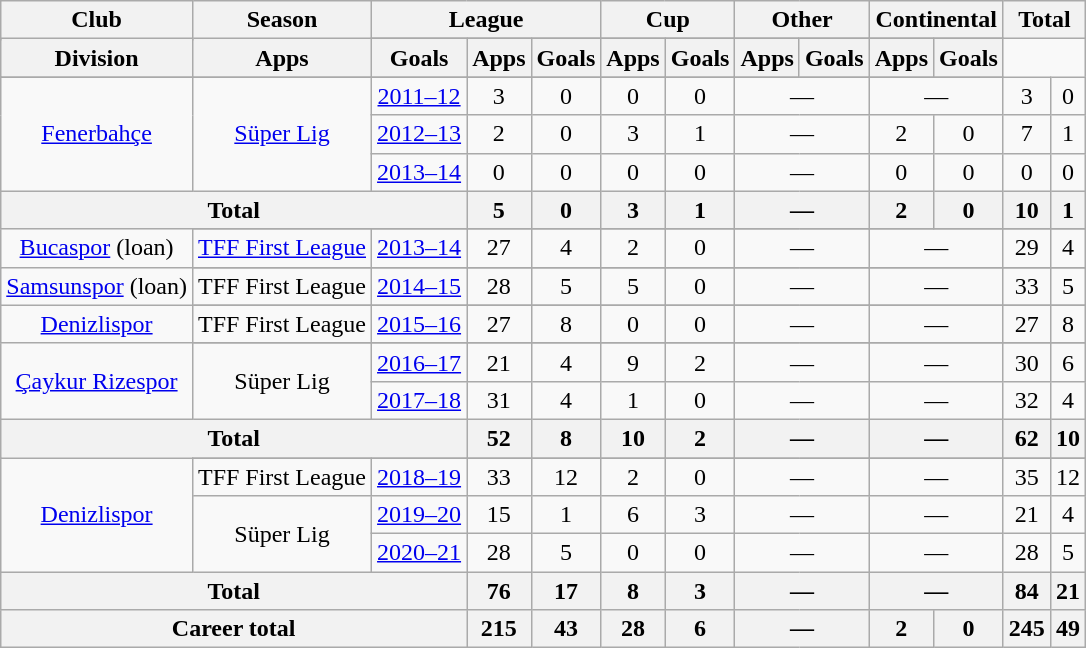<table class="wikitable" style="text-align:center">
<tr>
<th rowspan="2">Club</th>
<th rowspan="2">Season</th>
<th colspan="3">League</th>
<th colspan="2">Cup</th>
<th colspan="2">Other</th>
<th colspan="2">Continental</th>
<th colspan="2">Total</th>
</tr>
<tr>
</tr>
<tr>
<th>Division</th>
<th>Apps</th>
<th>Goals</th>
<th>Apps</th>
<th>Goals</th>
<th>Apps</th>
<th>Goals</th>
<th>Apps</th>
<th>Goals</th>
<th>Apps</th>
<th>Goals</th>
</tr>
<tr>
</tr>
<tr style="text-align:center;">
<td rowspan="4" valign="center"><a href='#'>Fenerbahçe</a></td>
</tr>
<tr>
<td rowspan="3"><a href='#'>Süper Lig</a></td>
<td><a href='#'>2011–12</a></td>
<td>3</td>
<td>0</td>
<td>0</td>
<td>0</td>
<td colspan="2">—</td>
<td colspan="2">—</td>
<td>3</td>
<td>0</td>
</tr>
<tr>
<td><a href='#'>2012–13</a></td>
<td>2</td>
<td>0</td>
<td>3</td>
<td>1</td>
<td colspan="2">—</td>
<td>2</td>
<td>0</td>
<td>7</td>
<td>1</td>
</tr>
<tr>
<td><a href='#'>2013–14</a></td>
<td>0</td>
<td>0</td>
<td>0</td>
<td>0</td>
<td colspan="2">—</td>
<td>0</td>
<td>0</td>
<td>0</td>
<td>0</td>
</tr>
<tr>
<th colspan=3>Total</th>
<th>5</th>
<th>0</th>
<th>3</th>
<th>1</th>
<th colspan="2">—</th>
<th>2</th>
<th>0</th>
<th>10</th>
<th>1</th>
</tr>
<tr>
<td rowspan="2" valign="center"><a href='#'>Bucaspor</a> (loan)</td>
</tr>
<tr>
<td><a href='#'>TFF First League</a></td>
<td><a href='#'>2013–14</a></td>
<td>27</td>
<td>4</td>
<td>2</td>
<td>0</td>
<td colspan="2">—</td>
<td colspan="2">—</td>
<td>29</td>
<td>4</td>
</tr>
<tr>
<td rowspan="2" valign="center"><a href='#'>Samsunspor</a> (loan)</td>
</tr>
<tr>
<td>TFF First League</td>
<td><a href='#'>2014–15</a></td>
<td>28</td>
<td>5</td>
<td>5</td>
<td>0</td>
<td colspan="2">—</td>
<td colspan="2">—</td>
<td>33</td>
<td>5</td>
</tr>
<tr>
<td rowspan="2" valign="center"><a href='#'>Denizlispor</a></td>
</tr>
<tr>
<td>TFF First League</td>
<td><a href='#'>2015–16</a></td>
<td>27</td>
<td>8</td>
<td>0</td>
<td>0</td>
<td colspan="2">—</td>
<td colspan="2">—</td>
<td>27</td>
<td>8</td>
</tr>
<tr>
<td rowspan="3" valign="center"><a href='#'>Çaykur Rizespor</a></td>
</tr>
<tr>
<td rowspan="2">Süper Lig</td>
<td><a href='#'>2016–17</a></td>
<td>21</td>
<td>4</td>
<td>9</td>
<td>2</td>
<td colspan="2">—</td>
<td colspan="2">—</td>
<td>30</td>
<td>6</td>
</tr>
<tr>
<td><a href='#'>2017–18</a></td>
<td>31</td>
<td>4</td>
<td>1</td>
<td>0</td>
<td colspan="2">—</td>
<td colspan="2">—</td>
<td>32</td>
<td>4</td>
</tr>
<tr>
<th colspan=3>Total</th>
<th>52</th>
<th>8</th>
<th>10</th>
<th>2</th>
<th colspan="2">—</th>
<th colspan="2">—</th>
<th>62</th>
<th>10</th>
</tr>
<tr>
<td rowspan="4" valign="center"><a href='#'>Denizlispor</a></td>
</tr>
<tr>
<td>TFF First League</td>
<td><a href='#'>2018–19</a></td>
<td>33</td>
<td>12</td>
<td>2</td>
<td>0</td>
<td colspan="2">—</td>
<td colspan="2">—</td>
<td>35</td>
<td>12</td>
</tr>
<tr>
<td rowspan="2">Süper Lig</td>
<td><a href='#'>2019–20</a></td>
<td>15</td>
<td>1</td>
<td>6</td>
<td>3</td>
<td colspan="2">—</td>
<td colspan="2">—</td>
<td>21</td>
<td>4</td>
</tr>
<tr>
<td><a href='#'>2020–21</a></td>
<td>28</td>
<td>5</td>
<td>0</td>
<td>0</td>
<td colspan="2">—</td>
<td colspan="2">—</td>
<td>28</td>
<td>5</td>
</tr>
<tr>
<th colspan=3>Total</th>
<th>76</th>
<th>17</th>
<th>8</th>
<th>3</th>
<th colspan="2">—</th>
<th colspan="2">—</th>
<th>84</th>
<th>21</th>
</tr>
<tr>
<th colspan=3>Career total</th>
<th>215</th>
<th>43</th>
<th>28</th>
<th>6</th>
<th colspan="2">—</th>
<th>2</th>
<th>0</th>
<th>245</th>
<th>49</th>
</tr>
</table>
